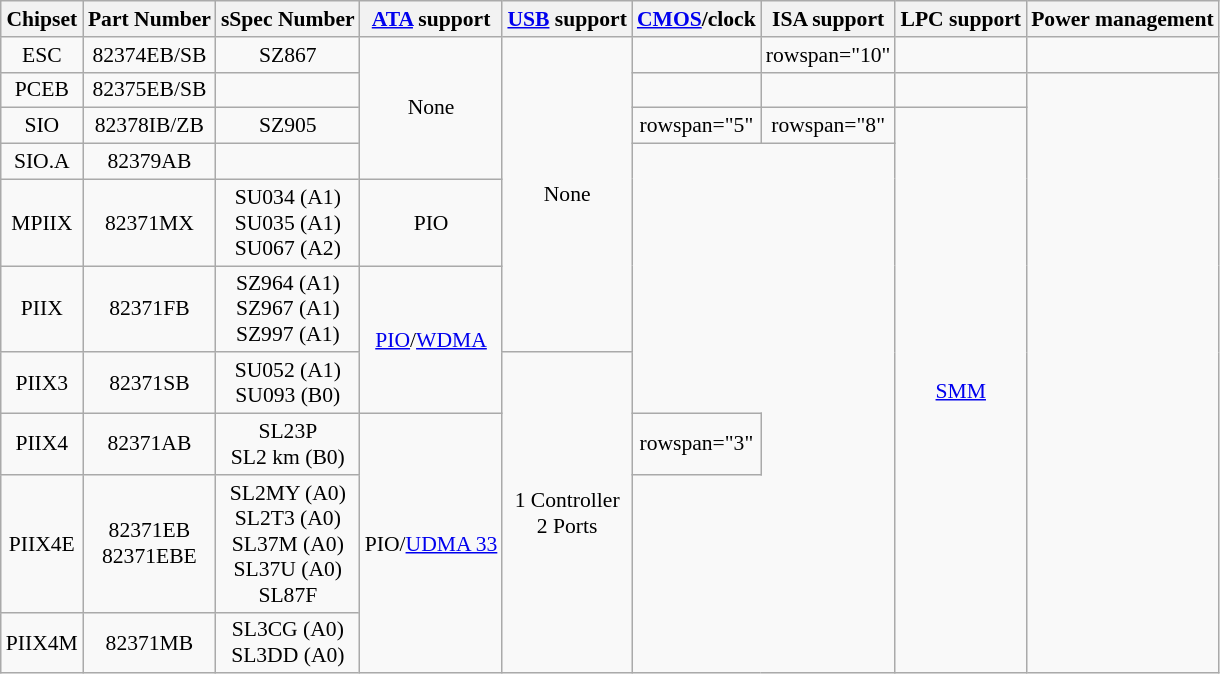<table class="wikitable" style="font-size: 90%; text-align:center;">
<tr>
<th>Chipset</th>
<th>Part Number</th>
<th>sSpec Number</th>
<th><a href='#'>ATA</a> support</th>
<th><a href='#'>USB</a> support</th>
<th><a href='#'>CMOS</a>/clock</th>
<th>ISA support</th>
<th>LPC support</th>
<th>Power management</th>
</tr>
<tr>
<td>ESC</td>
<td>82374EB/SB</td>
<td>SZ867</td>
<td rowspan="4">None</td>
<td rowspan="6">None</td>
<td></td>
<td>rowspan="10" </td>
<td></td>
<td></td>
</tr>
<tr>
<td>PCEB</td>
<td>82375EB/SB</td>
<td></td>
<td></td>
<td></td>
<td></td>
</tr>
<tr>
<td>SIO</td>
<td>82378IB/ZB</td>
<td>SZ905</td>
<td>rowspan="5" </td>
<td>rowspan="8" </td>
<td rowspan="8"><a href='#'>SMM</a></td>
</tr>
<tr>
<td>SIO.A</td>
<td>82379AB</td>
<td></td>
</tr>
<tr>
<td>MPIIX</td>
<td>82371MX</td>
<td>SU034 (A1)<br>SU035 (A1)<br>SU067 (A2)</td>
<td>PIO</td>
</tr>
<tr>
<td>PIIX</td>
<td>82371FB</td>
<td>SZ964 (A1)<br>SZ967 (A1)<br>SZ997 (A1)</td>
<td rowspan="2"><a href='#'>PIO</a>/<a href='#'>WDMA</a></td>
</tr>
<tr>
<td>PIIX3</td>
<td>82371SB</td>
<td>SU052 (A1)<br>SU093 (B0)</td>
<td rowspan="4">1 Controller<br>2 Ports</td>
</tr>
<tr>
<td>PIIX4</td>
<td>82371AB</td>
<td>SL23P<br>SL2 km (B0)</td>
<td rowspan="3">PIO/<a href='#'>UDMA 33</a></td>
<td>rowspan="3" </td>
</tr>
<tr>
<td>PIIX4E</td>
<td>82371EB<br>82371EBE</td>
<td>SL2MY (A0)<br>SL2T3 (A0)<br>SL37M (A0)<br>SL37U (A0)<br>SL87F</td>
</tr>
<tr>
<td>PIIX4M</td>
<td>82371MB</td>
<td>SL3CG (A0)<br>SL3DD (A0)</td>
</tr>
</table>
